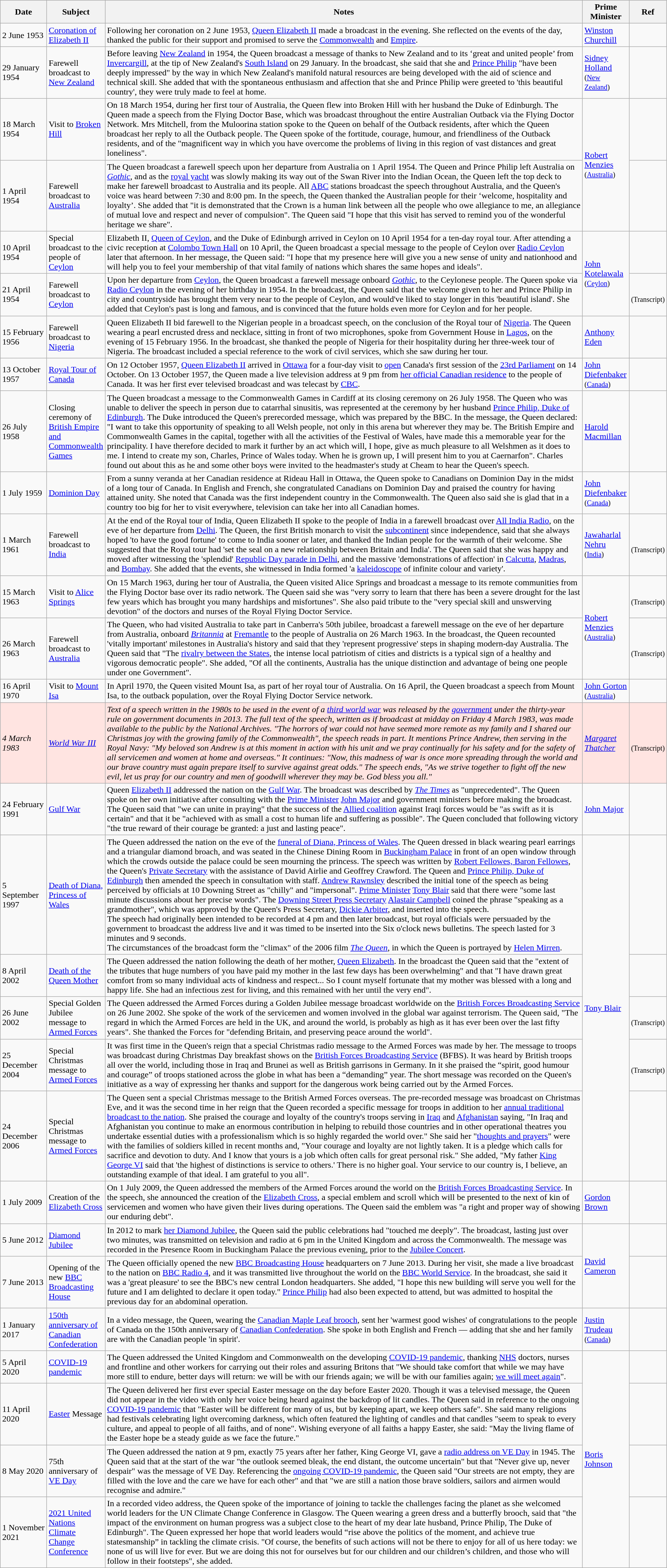<table class="wikitable" style="width:99%">
<tr>
<th style="width:7%;">Date</th>
<th style="width:7%;">Subject</th>
<th style="width:74%;">Notes</th>
<th style="width:7%;">Prime Minister</th>
<th style="width:4%;">Ref</th>
</tr>
<tr>
<td>2 June 1953</td>
<td><a href='#'>Coronation of Elizabeth II</a></td>
<td>Following her coronation on 2 June 1953, <a href='#'>Queen Elizabeth II</a> made a broadcast in the evening. She reflected on the events of the day, thanked the public for their support and promised to serve the <a href='#'>Commonwealth</a> and <a href='#'>Empire</a>.</td>
<td><a href='#'>Winston Churchill</a></td>
<td></td>
</tr>
<tr>
<td>29 January 1954</td>
<td>Farewell broadcast to <a href='#'>New Zealand</a></td>
<td>Before leaving <a href='#'>New Zealand</a> in 1954, the Queen broadcast a message of thanks to New Zealand and to its ‘great and united people’ from <a href='#'>Invercargill</a>, at the tip of New Zealand's <a href='#'>South Island</a> on 29 January. In the broadcast, she said that she and <a href='#'>Prince Philip</a> "have been deeply impressed" by the way in which New Zealand's manifold natural resources are being developed with the aid of science and technical skill. She added that with the spontaneous enthusiasm and affection that she and Prince Philip were greeted to 'this beautiful country', they were truly made to feel at home.</td>
<td><a href='#'>Sidney Holland</a><br><small>(<a href='#'>New Zealand</a>)</small></td>
<td></td>
</tr>
<tr>
<td>18 March 1954</td>
<td>Visit to <a href='#'>Broken Hill</a></td>
<td>On 18 March 1954, during her first tour of Australia, the Queen flew into Broken Hill with her husband the Duke of Edinburgh. The Queen made a speech from the Flying Doctor Base, which was broadcast throughout the entire Australian Outback via the Flying Doctor Network. Mrs Mitchell, from the Muloorina station spoke to the Queen on behalf of the Outback residents, after which the Queen broadcast her reply to all the Outback people. The Queen spoke of the fortitude, courage, humour, and friendliness of the Outback residents, and of the "magnificent way in which you have overcome the problems of living in this region of vast distances and great loneliness".</td>
<td rowspan="2"><a href='#'>Robert Menzies</a><br><small>(<a href='#'>Australia</a>)</small></td>
<td></td>
</tr>
<tr>
<td>1 April 1954</td>
<td>Farewell broadcast to <a href='#'>Australia</a></td>
<td>The Queen broadcast a farewell speech upon her departure from Australia on 1 April 1954. The Queen and Prince Philip left Australia on <em><a href='#'>Gothic</a></em>, and as the <a href='#'>royal yacht</a> was slowly making its way out of the Swan River into the Indian Ocean, the Queen left the top deck to make her farewell broadcast to Australia and its people. All <a href='#'>ABC</a> stations broadcast the speech throughout Australia, and the Queen's voice was heard between 7:30 and 8:00 pm. In the speech, the Queen thanked the Australian people for their ‘welcome, hospitality and loyalty’. She added that "it is demonstrated that the Crown is a human link between all the people who owe allegiance to me, an allegiance of mutual love and respect and never of compulsion". The Queen said "I hope that this visit has served to remind you of the wonderful heritage we share".</td>
<td></td>
</tr>
<tr>
<td>10 April 1954</td>
<td>Special broadcast to the people of <a href='#'>Ceylon</a></td>
<td>Elizabeth II, <a href='#'>Queen of Ceylon</a>, and the Duke of Edinburgh arrived in Ceylon on 10 April 1954 for a ten-day royal tour. After attending a civic reception at <a href='#'>Colombo Town Hall</a> on 10 April, the Queen broadcast a special message to the people of Ceylon over <a href='#'>Radio Ceylon</a> later that afternoon. In her message, the Queen said: "I hope that my presence here will give you a new sense of unity and nationhood and will help you to feel your membership of that vital family of nations which shares the same hopes and ideals".</td>
<td rowspan="2"><a href='#'>John Kotelawala</a><br><small>(<a href='#'>Ceylon</a>)</small></td>
<td></td>
</tr>
<tr>
<td>21 April 1954</td>
<td>Farewell broadcast to <a href='#'>Ceylon</a></td>
<td>Upon her departure from <a href='#'>Ceylon</a>, the Queen broadcast a farewell message onboard <em><a href='#'>Gothic</a></em>, to the Ceylonese people. The Queen spoke via <a href='#'>Radio Ceylon</a> in the evening of her birthday in 1954. In the broadcast, the Queen said that the welcome given to her and Prince Philip in city and countryside has brought them very near to the people of Ceylon, and would've liked to stay longer in this 'beautiful island'. She added that Ceylon's past is long and famous, and is convinced that the future holds even more for Ceylon and for her people.</td>
<td><br><small>(Transcript)</small></td>
</tr>
<tr>
<td>15 February 1956</td>
<td>Farewell broadcast to <a href='#'>Nigeria</a></td>
<td>Queen Elizabeth II bid farewell to the Nigerian people in a broadcast speech, on the conclusion of the Royal tour of <a href='#'>Nigeria</a>. The Queen wearing a pearl encrusted dress and necklace, sitting in front of two microphones, spoke from Government House in <a href='#'>Lagos</a>, on the evening of 15 February 1956. In the broadcast, she thanked the people of Nigeria for their hospitality during her three-week tour of Nigeria. The broadcast included a special reference to the work of civil services, which she saw during her tour.</td>
<td><a href='#'>Anthony Eden</a></td>
<td></td>
</tr>
<tr>
<td>13 October 1957</td>
<td><a href='#'>Royal Tour of Canada</a></td>
<td>On 12 October 1957, <a href='#'>Queen Elizabeth II</a> arrived in <a href='#'>Ottawa</a> for a four-day visit to <a href='#'>open</a> Canada's first session of the <a href='#'>23rd Parliament</a> on 14 October. On 13 October 1957, the Queen made a live television address at 9 pm from <a href='#'>her official Canadian residence</a> to the people of Canada. It was her first ever televised broadcast and was telecast by <a href='#'>CBC</a>.</td>
<td><a href='#'>John Diefenbaker</a> <br><small>(<a href='#'>Canada</a>)</small></td>
<td></td>
</tr>
<tr>
<td>26 July 1958</td>
<td>Closing ceremony of <a href='#'>British Empire and Commonwealth Games</a></td>
<td>The Queen broadcast a message to the Commonwealth Games in Cardiff at its closing ceremony on 26 July 1958. The Queen who was unable to deliver the speech in person due to catarrhal sinusitis, was represented at the ceremony by her husband <a href='#'>Prince Philip, Duke of Edinburgh</a>. The Duke introduced the Queen's prerecorded message, which was prepared by the BBC. In the message, the Queen declared: "I want to take this opportunity of speaking to all Welsh people, not only in this arena but wherever they may be. The British Empire and Commonwealth Games in the capital, together with all the activities of the Festival of Wales, have made this a memorable year for the principality. I have therefore decided to mark it further by an act which will, I hope, give as much pleasure to all Welshmen as it does to me. I intend to create my son, Charles, Prince of Wales today. When he is grown up, I will present him to you at Caernarfon". Charles found out about this as he and some other boys were invited to the headmaster's study at Cheam to hear the Queen's speech.</td>
<td><a href='#'>Harold Macmillan</a></td>
<td></td>
</tr>
<tr>
<td>1 July 1959</td>
<td><a href='#'>Dominion Day</a></td>
<td>From a sunny veranda at her Canadian residence at Rideau Hall in Ottawa, the Queen spoke to Canadians on Dominion Day in the midst of a long tour of Canada. In English and French, she congratulated Canadians on Dominion Day and praised the country for having attained unity. She noted that Canada was the first independent country in the Commonwealth. The Queen also said she is glad that in a country too big for her to visit everywhere, television can take her into all Canadian homes.</td>
<td><a href='#'>John Diefenbaker</a> <br><small>(<a href='#'>Canada</a>)</small></td>
<td></td>
</tr>
<tr>
<td>1 March 1961</td>
<td>Farewell broadcast to <a href='#'>India</a></td>
<td>At the end of the Royal tour of India, Queen Elizabeth II spoke to the people of India in a farewell broadcast over <a href='#'>All India Radio</a>, on the eve of her departure from <a href='#'>Delhi</a>. The Queen, the first British monarch to visit the <a href='#'>subcontinent</a> since independence, said that she always hoped 'to have the good fortune' to come to India sooner or later, and thanked the Indian people for the warmth of their welcome. She suggested that the Royal tour had 'set the seal on a new relationship between Britain and India'. The Queen said that she was happy and moved after witnessing the 'splendid' <a href='#'>Republic Day parade in Delhi</a>, and the massive 'demonstrations of affection' in <a href='#'>Calcutta</a>, <a href='#'>Madras</a>, and <a href='#'>Bombay</a>. She added that the events, she witnessed in India formed 'a <a href='#'>kaleidoscope</a> of infinite colour and variety'.</td>
<td><a href='#'>Jawaharlal Nehru</a> <br><small>(<a href='#'>India</a>)</small></td>
<td><br><small>(Transcript)</small></td>
</tr>
<tr>
<td>15 March 1963</td>
<td>Visit to <a href='#'>Alice Springs</a></td>
<td>On 15 March 1963, during her tour of Australia, the Queen visited Alice Springs and broadcast a message to its remote communities from the Flying Doctor base over its radio network. The Queen said she was "very sorry to learn that there has been a severe drought for the last few years which has brought you many hardships and misfortunes". She also paid tribute to the "very special skill and unswerving devotion" of the doctors and nurses of the Royal Flying Doctor Service.</td>
<td rowspan="2"><a href='#'>Robert Menzies</a><br><small>(<a href='#'>Australia</a>)</small></td>
<td><br><small>(Transcript)</small></td>
</tr>
<tr>
<td>26 March 1963</td>
<td>Farewell broadcast to <a href='#'>Australia</a></td>
<td>The Queen, who had visited Australia to take part in Canberra's 50th jubilee, broadcast a farewell message on the eve of her departure from Australia, onboard <em><a href='#'>Britannia</a></em> at <a href='#'>Fremantle</a>  to the people of Australia on 26 March 1963. In the broadcast, the Queen recounted 'vitally important' milestones in Australia's history and said that they 'represent progressive' steps in shaping modern-day Australia. The Queen said that "The <a href='#'>rivalry between the States</a>, the intense local patriotism of cities and districts is a typical sign of a healthy and vigorous democratic people". She added, "Of all the continents, Australia has the unique distinction and advantage of being one people under one Government".</td>
<td><br><small>(Transcript)</small></td>
</tr>
<tr>
<td>16 April 1970</td>
<td>Visit to <a href='#'>Mount Isa</a></td>
<td>In April 1970, the Queen visited Mount Isa, as part of her royal tour of Australia. On 16 April, the Queen broadcast a speech from Mount Isa, to the outback population, over the Royal Flying Doctor Service network.</td>
<td><a href='#'>John Gorton</a><br><small>(<a href='#'>Australia</a>)</small></td>
<td></td>
</tr>
<tr bgcolor="mistyrose">
<td><em>4 March 1983</em></td>
<td><em><a href='#'>World War III</a></em></td>
<td><em>Text of a speech written in the 1980s to be used in the event of a <a href='#'>third world war</a> was released by the <a href='#'>government</a> under the thirty-year rule on government documents in 2013. The full text of the speech, written as if broadcast at midday on Friday 4 March 1983, was made available to the public by the National Archives. "The horrors of war could not have seemed more remote as my family and I shared our Christmas joy with the growing family of the Commonwealth", the speech reads in part. It mentions Prince Andrew, then serving in the Royal Navy: "My beloved son Andrew is at this moment in action with his unit and we pray continually for his safety and for the safety of all servicemen and women at home and overseas." It continues: "Now, this madness of war is once more spreading through the world and our brave country must again prepare itself to survive against great odds." The speech ends, "As we strive together to fight off the new evil, let us pray for our country and men of goodwill wherever they may be. God bless you all."</em></td>
<td><em><a href='#'>Margaret Thatcher</a></em></td>
<td><br><small>(Transcript)</small></td>
</tr>
<tr>
<td>24 February 1991</td>
<td><a href='#'>Gulf War</a></td>
<td>Queen <a href='#'>Elizabeth II</a> addressed the nation on the <a href='#'>Gulf War</a>. The broadcast was described by <em><a href='#'>The Times</a></em> as "unprecedented". The Queen spoke on her own initiative after consulting with the <a href='#'>Prime Minister</a> <a href='#'>John Major</a> and government ministers before making the broadcast. The Queen said that "we can unite in praying" that the success of the <a href='#'>Allied coalition</a> against Iraqi forces would be "as swift as it is certain" and that it be "achieved with as small a cost to human life and suffering as possible". The Queen concluded that following victory "the true reward of their courage be granted: a just and lasting peace".</td>
<td><a href='#'>John Major</a></td>
<td></td>
</tr>
<tr>
<td>5 September 1997</td>
<td><a href='#'>Death of Diana, Princess of Wales</a></td>
<td>The Queen addressed the nation on the eve of the <a href='#'>funeral of Diana, Princess of Wales</a>. The Queen dressed in black wearing pearl earrings and a triangular diamond broach, and was seated in the Chinese Dining Room in <a href='#'>Buckingham Palace</a> in front of an open window through which the crowds outside the palace could be seen mourning the princess. The speech was written by <a href='#'>Robert Fellowes, Baron Fellowes</a>, the Queen's <a href='#'>Private Secretary</a> with the assistance of David Airlie and Geoffrey Crawford. The Queen and <a href='#'>Prince Philip, Duke of Edinburgh</a> then amended the speech in consultation with staff. <a href='#'>Andrew Rawnsley</a> described the initial tone of the speech as being perceived by officials at 10 Downing Street as "chilly" and "impersonal". <a href='#'>Prime Minister</a> <a href='#'>Tony Blair</a> said that there were "some last minute discussions about her precise words". The <a href='#'>Downing Street Press Secretary</a> <a href='#'>Alastair Campbell</a> coined the phrase "speaking as a grandmother", which was approved by the Queen's Press Secretary, <a href='#'>Dickie Arbiter</a>, and inserted into the speech.<br>The speech had originally been intended to be recorded at 4 pm and then later broadcast, but royal officials were persuaded by the government to broadcast the address live and it was timed to be inserted into the Six o'clock news bulletins. The speech lasted for 3 minutes and 9 seconds.<br>The circumstances of the broadcast form the "climax" of the 2006 film <em><a href='#'>The Queen</a></em>, in which the Queen is portrayed by <a href='#'>Helen Mirren</a>.</td>
<td rowspan="5"><a href='#'>Tony Blair</a></td>
<td></td>
</tr>
<tr>
<td>8 April 2002</td>
<td><a href='#'>Death of the Queen Mother</a></td>
<td>The Queen addressed the nation following the death of her mother, <a href='#'>Queen Elizabeth</a>. In the broadcast the Queen said that the "extent of the tributes that huge numbers of you have paid my mother in the last few days has been overwhelming" and that "I have drawn great comfort from so many individual acts of kindness and respect... So I count myself fortunate that my mother was blessed with a long and happy life. She had an infectious zest for living, and this remained with her until the very end".</td>
<td></td>
</tr>
<tr>
<td>26 June 2002</td>
<td>Special Golden Jubilee message to <a href='#'>Armed Forces</a></td>
<td>The Queen addressed the Armed Forces during a Golden Jubilee message broadcast worldwide on the <a href='#'>British Forces Broadcasting Service</a> on 26 June 2002. She spoke of the work of the servicemen and women involved in the global war against terrorism. The Queen said, "The regard in which the Armed Forces are held in the UK, and around the world, is probably as high as it has ever been over the last fifty years". She thanked the Forces for "defending Britain, and preserving peace around the world".</td>
<td><br><small>(Transcript)</small></td>
</tr>
<tr>
<td>25 December 2004</td>
<td>Special Christmas message to <a href='#'>Armed Forces</a></td>
<td>It was first time in the Queen's reign that a special Christmas radio message to the Armed Forces was made by her. The message to troops was broadcast during Christmas Day breakfast shows on the <a href='#'>British Forces Broadcasting Service</a> (BFBS). It was heard by British troops all over the world, including those in Iraq and Brunei as well as British garrisons in Germany. In it she praised the “spirit, good humour and courage” of troops stationed across the globe in what has been a “demanding” year. The short message was recorded on the Queen's initiative as a way of expressing her thanks and support for the dangerous work being carried out by the Armed Forces.</td>
<td><br><small>(Transcript)</small></td>
</tr>
<tr>
<td>24 December 2006</td>
<td>Special Christmas message to <a href='#'>Armed Forces</a></td>
<td>The Queen sent a special Christmas message to the British Armed Forces overseas. The pre-recorded message was broadcast on Christmas Eve, and it was the second time in her reign that the Queen recorded a specific message for troops in addition to her <a href='#'>annual traditional broadcast to the nation</a>. She praised the courage and loyalty of the country's troops serving in <a href='#'>Iraq</a> and <a href='#'>Afghanistan</a> saying, "In Iraq and Afghanistan you continue to make an enormous contribution in helping to rebuild those countries and in other operational theatres you undertake essential duties with a professionalism which is so highly regarded the world over." She said her "<a href='#'>thoughts and prayers</a>" were with the families of soldiers killed in recent months and, "Your courage and loyalty are not lightly taken. It is a pledge which calls for sacrifice and devotion to duty. And I know that yours is a job which often calls for great personal risk." She added, "My father <a href='#'>King George VI</a> said that 'the highest of distinctions is service to others.' There is no higher goal. Your service to our country is, I believe, an outstanding example of that ideal. I am grateful to you all".</td>
<td></td>
</tr>
<tr>
<td>1 July 2009</td>
<td>Creation of the <a href='#'>Elizabeth Cross</a></td>
<td>On 1 July 2009, the Queen addressed the members of the Armed Forces around the world on the <a href='#'>British Forces Broadcasting Service</a>. In the speech, she announced the creation of the <a href='#'>Elizabeth Cross</a>, a special emblem and scroll which will be presented to the next of kin of servicemen and women who have given their lives during operations. The Queen said the emblem was "a right and proper way of showing our enduring debt".</td>
<td><a href='#'>Gordon Brown</a></td>
<td></td>
</tr>
<tr>
<td>5 June 2012</td>
<td><a href='#'>Diamond Jubilee</a></td>
<td>In 2012 to mark <a href='#'>her Diamond Jubilee</a>, the Queen said the public celebrations had "touched me deeply". The broadcast, lasting just over two minutes, was transmitted on television and radio at 6 pm in the United Kingdom and across the Commonwealth. The message was recorded in the Presence Room in Buckingham Palace the previous evening, prior to the <a href='#'>Jubilee Concert</a>.</td>
<td rowspan="2"><a href='#'>David Cameron</a></td>
<td></td>
</tr>
<tr>
<td>7 June 2013</td>
<td>Opening of the new <a href='#'>BBC Broadcasting House</a></td>
<td>The Queen officially opened the new <a href='#'>BBC Broadcasting House</a> headquarters on 7 June 2013. During her visit, she made a live broadcast to the nation on <a href='#'>BBC Radio 4</a>, and it was transmitted live throughout the world on the <a href='#'>BBC World Service</a>. In the broadcast, she said it was a 'great pleasure' to see the BBC's new central London headquarters. She added, "I hope this new building will serve you well for the future and I am delighted to declare it open today." <a href='#'>Prince Philip</a> had also been expected to attend, but was admitted to hospital the previous day for an abdominal operation.</td>
<td></td>
</tr>
<tr>
<td>1 January 2017</td>
<td><a href='#'>150th anniversary of Canadian Confederation</a></td>
<td>In a video message, the Queen, wearing the <a href='#'>Canadian Maple Leaf brooch</a>, sent her 'warmest good wishes' of congratulations to the people of Canada on the 150th anniversary of <a href='#'>Canadian Confederation</a>. She spoke in both English and French — adding that she and her family are with the Canadian people 'in spirit'.</td>
<td><a href='#'>Justin Trudeau</a> <br><small>(<a href='#'>Canada</a>)</small></td>
<td></td>
</tr>
<tr>
<td>5 April 2020</td>
<td><a href='#'>COVID-19 pandemic</a></td>
<td>The Queen addressed the United Kingdom and Commonwealth on the developing <a href='#'>COVID-19 pandemic</a>, thanking <a href='#'>NHS</a> doctors, nurses and frontline and other workers for carrying out their roles and assuring Britons that "We should take comfort that while we may have more still to endure, better days will return: we will be with our friends again; we will be with our families again; <a href='#'>we will meet again</a>".</td>
<td rowspan="4"><a href='#'>Boris Johnson</a></td>
<td></td>
</tr>
<tr>
<td>11 April 2020</td>
<td><a href='#'>Easter</a> Message</td>
<td>The Queen delivered her first ever special Easter message on the day before Easter 2020. Though it was a televised message, the Queen did not appear in the video with only her voice being heard against the backdrop of lit candles. The Queen said in reference to the ongoing <a href='#'>COVID-19 pandemic</a> that "Easter will be different for many of us, but by keeping apart, we keep others safe". She said many religions had festivals celebrating light overcoming darkness, which often featured the lighting of candles and that candles "seem to speak to every culture, and appeal to people of all faiths, and of none". Wishing everyone of all faiths a happy Easter, she said: "May the living flame of the Easter hope be a steady guide as we face the future."</td>
<td></td>
</tr>
<tr>
<td>8 May 2020</td>
<td>75th anniversary of <a href='#'>VE Day</a></td>
<td>The Queen addressed the nation at 9 pm, exactly 75 years after her father, King George VI, gave a <a href='#'>radio address on VE Day</a> in 1945. The Queen said that at the start of the war "the outlook seemed bleak, the end distant, the outcome uncertain" but that "Never give up, never despair" was the message of VE Day. Referencing the <a href='#'>ongoing COVID-19 pandemic</a>, the Queen said "Our streets are not empty, they are filled with the love and the care we have for each other" and that "we are still a nation those brave soldiers, sailors and airmen would recognise and admire."</td>
<td></td>
</tr>
<tr>
<td>1 November 2021</td>
<td><a href='#'>2021 United Nations Climate Change Conference</a></td>
<td>In a recorded video address, the Queen spoke of the importance of joining to tackle the challenges facing the planet as she welcomed world leaders for the UN Climate Change Conference in Glasgow. The Queen wearing a green dress and a butterfly brooch, said that "the impact of the environment on human progress was a subject close to the heart of my dear late husband, Prince Philip, The Duke of Edinburgh". The Queen expressed her hope that world leaders would “rise above the politics of the moment, and achieve true statesmanship” in tackling the climate crisis. "Of course, the benefits of such actions will not be there to enjoy for all of us here today: we none of us will live for ever. But we are doing this not for ourselves but for our children and our children’s children, and those who will follow in their footsteps", she added.</td>
<td></td>
</tr>
</table>
